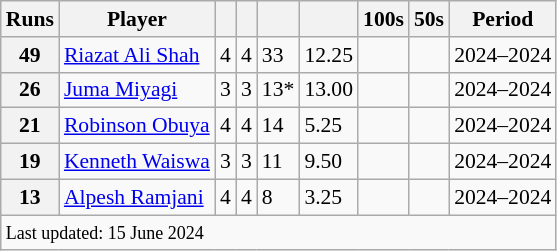<table class="wikitable"style="font-size: 90%">
<tr>
<th>Runs</th>
<th>Player</th>
<th></th>
<th></th>
<th></th>
<th></th>
<th>100s</th>
<th>50s</th>
<th>Period</th>
</tr>
<tr>
<th>49</th>
<td><a href='#'>Riazat Ali Shah</a></td>
<td>4</td>
<td>4</td>
<td>33</td>
<td>12.25</td>
<td></td>
<td></td>
<td>2024–2024</td>
</tr>
<tr>
<th>26</th>
<td><a href='#'>Juma Miyagi</a></td>
<td>3</td>
<td>3</td>
<td>13*</td>
<td>13.00</td>
<td></td>
<td></td>
<td>2024–2024</td>
</tr>
<tr>
<th>21</th>
<td><a href='#'>Robinson Obuya</a></td>
<td>4</td>
<td>4</td>
<td>14</td>
<td>5.25</td>
<td></td>
<td></td>
<td>2024–2024</td>
</tr>
<tr>
<th>19</th>
<td><a href='#'>Kenneth Waiswa</a></td>
<td>3</td>
<td>3</td>
<td>11</td>
<td>9.50</td>
<td></td>
<td></td>
<td>2024–2024</td>
</tr>
<tr>
<th>13</th>
<td><a href='#'>Alpesh Ramjani</a></td>
<td>4</td>
<td>4</td>
<td>8</td>
<td>3.25</td>
<td></td>
<td></td>
<td>2024–2024</td>
</tr>
<tr>
<td colspan="9"><small>Last updated: 15 June 2024</small></td>
</tr>
</table>
